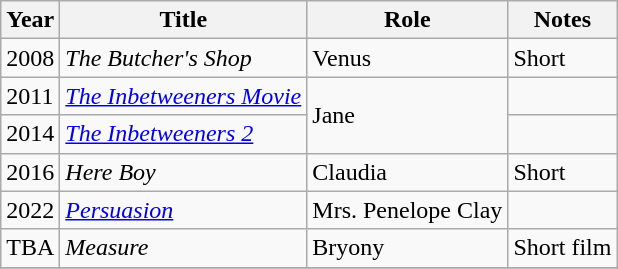<table class="wikitable">
<tr>
<th>Year</th>
<th>Title</th>
<th>Role</th>
<th>Notes</th>
</tr>
<tr>
<td>2008</td>
<td><em>The Butcher's Shop</em></td>
<td>Venus</td>
<td>Short</td>
</tr>
<tr>
<td>2011</td>
<td><em><a href='#'>The Inbetweeners Movie</a></em></td>
<td rowspan=2>Jane</td>
<td></td>
</tr>
<tr>
<td>2014</td>
<td><em><a href='#'>The Inbetweeners 2</a></em></td>
<td></td>
</tr>
<tr>
<td>2016</td>
<td><em>Here Boy</em></td>
<td>Claudia</td>
<td>Short</td>
</tr>
<tr>
<td>2022</td>
<td><em><a href='#'>Persuasion</a></em></td>
<td>Mrs. Penelope Clay</td>
<td></td>
</tr>
<tr>
<td>TBA</td>
<td><em>Measure</em></td>
<td>Bryony</td>
<td>Short film</td>
</tr>
<tr>
</tr>
</table>
